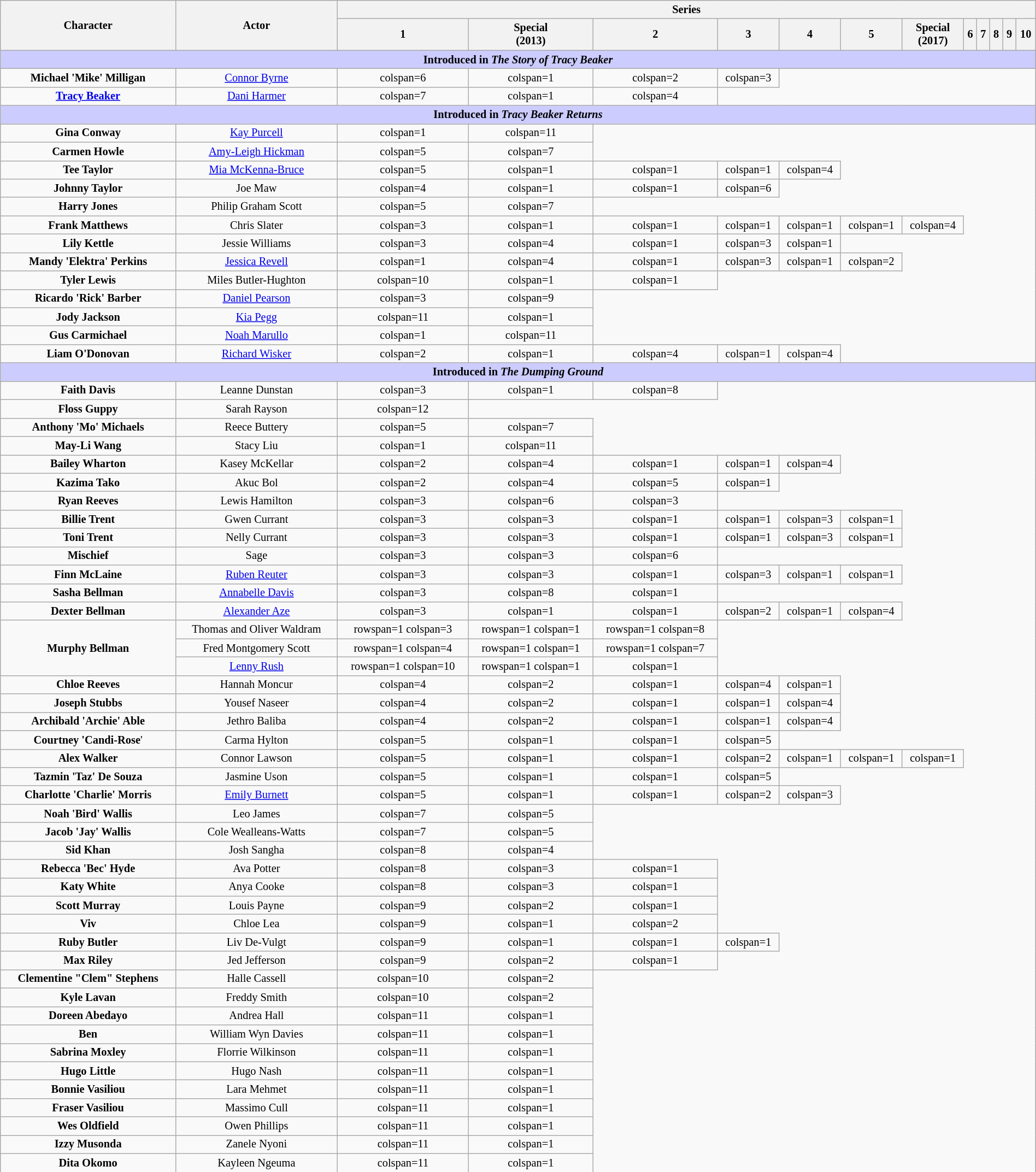<table class="wikitable" style="text-align:center; width:100%; font-size:85%">
<tr>
<th rowspan="2">Character</th>
<th rowspan="2">Actor</th>
<th colspan="12">Series</th>
</tr>
<tr>
<th>1</th>
<th>Special<br>(2013)</th>
<th>2</th>
<th>3</th>
<th>4</th>
<th>5</th>
<th>Special<br>(2017)</th>
<th>6</th>
<th>7</th>
<th>8</th>
<th>9</th>
<th>10</th>
</tr>
<tr>
<th scope="col" colspan="14" style="background-color:#ccccff;">Introduced in <em>The Story of Tracy Beaker</em></th>
</tr>
<tr>
<td><strong>Michael 'Mike' Milligan</strong></td>
<td><a href='#'>Connor Byrne</a></td>
<td>colspan=6 </td>
<td>colspan=1 </td>
<td>colspan=2 </td>
<td>colspan=3 </td>
</tr>
<tr>
<td><strong><a href='#'>Tracy Beaker</a></strong></td>
<td><a href='#'>Dani Harmer</a></td>
<td>colspan=7 </td>
<td>colspan=1 </td>
<td>colspan=4 </td>
</tr>
<tr>
<th scope="col" colspan="14" style="background-color:#ccccff;">Introduced in <em>Tracy Beaker Returns</em></th>
</tr>
<tr>
<td><strong>Gina Conway</strong></td>
<td><a href='#'>Kay Purcell</a></td>
<td>colspan=1 </td>
<td>colspan=11 </td>
</tr>
<tr>
<td><strong>Carmen Howle</strong></td>
<td><a href='#'>Amy-Leigh Hickman</a></td>
<td>colspan=5 </td>
<td>colspan=7 </td>
</tr>
<tr>
<td><strong>Tee Taylor</strong></td>
<td><a href='#'>Mia McKenna-Bruce</a></td>
<td>colspan=5 </td>
<td>colspan=1 </td>
<td>colspan=1 </td>
<td>colspan=1 </td>
<td>colspan=4 </td>
</tr>
<tr>
<td><strong>Johnny Taylor</strong></td>
<td>Joe Maw</td>
<td>colspan=4 </td>
<td>colspan=1 </td>
<td>colspan=1 </td>
<td>colspan=6 </td>
</tr>
<tr>
<td><strong>Harry Jones</strong></td>
<td>Philip Graham Scott</td>
<td>colspan=5 </td>
<td>colspan=7 </td>
</tr>
<tr>
<td><strong>Frank Matthews</strong></td>
<td>Chris Slater</td>
<td>colspan=3 </td>
<td>colspan=1 </td>
<td>colspan=1 </td>
<td>colspan=1 </td>
<td>colspan=1 </td>
<td>colspan=1 </td>
<td>colspan=4 </td>
</tr>
<tr>
<td><strong>Lily Kettle</strong></td>
<td>Jessie Williams</td>
<td>colspan=3 </td>
<td>colspan=4 </td>
<td>colspan=1 </td>
<td>colspan=3 </td>
<td>colspan=1 </td>
</tr>
<tr>
<td><strong>Mandy 'Elektra' Perkins</strong></td>
<td><a href='#'>Jessica Revell</a></td>
<td>colspan=1 </td>
<td>colspan=4 </td>
<td>colspan=1 </td>
<td>colspan=3 </td>
<td>colspan=1 </td>
<td>colspan=2 </td>
</tr>
<tr>
<td><strong>Tyler Lewis</strong></td>
<td>Miles Butler-Hughton</td>
<td>colspan=10 </td>
<td>colspan=1 </td>
<td>colspan=1 </td>
</tr>
<tr>
<td><strong>Ricardo 'Rick' Barber</strong></td>
<td><a href='#'>Daniel Pearson</a></td>
<td>colspan=3 </td>
<td>colspan=9 </td>
</tr>
<tr>
<td><strong>Jody Jackson</strong></td>
<td><a href='#'>Kia Pegg</a></td>
<td>colspan=11 </td>
<td>colspan=1 </td>
</tr>
<tr>
<td><strong>Gus Carmichael</strong></td>
<td><a href='#'>Noah Marullo</a></td>
<td>colspan=1 </td>
<td>colspan=11 </td>
</tr>
<tr>
<td><strong>Liam O'Donovan</strong></td>
<td><a href='#'>Richard Wisker</a></td>
<td>colspan=2 </td>
<td>colspan=1 </td>
<td>colspan=4 </td>
<td>colspan=1 </td>
<td>colspan=4 </td>
</tr>
<tr>
<th scope="col" colspan="14" style="background-color:#ccccff;">Introduced in <em>The Dumping Ground</em></th>
</tr>
<tr>
<td><strong>Faith Davis</strong></td>
<td>Leanne Dunstan</td>
<td>colspan=3 </td>
<td>colspan=1 </td>
<td>colspan=8 </td>
</tr>
<tr>
<td><strong>Floss Guppy</strong></td>
<td>Sarah Rayson</td>
<td>colspan=12 </td>
</tr>
<tr>
<td><strong>Anthony 'Mo' Michaels</strong></td>
<td>Reece Buttery</td>
<td>colspan=5 </td>
<td>colspan=7 </td>
</tr>
<tr>
<td><strong>May-Li Wang</strong></td>
<td>Stacy Liu</td>
<td>colspan=1 </td>
<td>colspan=11 </td>
</tr>
<tr>
<td><strong>Bailey Wharton</strong></td>
<td>Kasey McKellar</td>
<td>colspan=2 </td>
<td>colspan=4 </td>
<td>colspan=1 </td>
<td>colspan=1 </td>
<td>colspan=4 </td>
</tr>
<tr>
<td><strong>Kazima Tako</strong></td>
<td>Akuc Bol</td>
<td>colspan=2 </td>
<td>colspan=4 </td>
<td>colspan=5 </td>
<td>colspan=1 </td>
</tr>
<tr>
<td><strong>Ryan Reeves</strong></td>
<td>Lewis Hamilton</td>
<td>colspan=3 </td>
<td>colspan=6 </td>
<td>colspan=3 </td>
</tr>
<tr>
<td><strong>Billie Trent</strong></td>
<td>Gwen Currant</td>
<td>colspan=3 </td>
<td>colspan=3 </td>
<td>colspan=1 </td>
<td>colspan=1 </td>
<td>colspan=3 </td>
<td>colspan=1 </td>
</tr>
<tr>
<td><strong>Toni Trent</strong></td>
<td>Nelly Currant</td>
<td>colspan=3 </td>
<td>colspan=3 </td>
<td>colspan=1 </td>
<td>colspan=1 </td>
<td>colspan=3 </td>
<td>colspan=1 </td>
</tr>
<tr>
<td><strong>Mischief</strong></td>
<td>Sage</td>
<td>colspan=3 </td>
<td>colspan=3 </td>
<td>colspan=6 </td>
</tr>
<tr>
<td><strong>Finn McLaine</strong></td>
<td><a href='#'>Ruben Reuter</a></td>
<td>colspan=3 </td>
<td>colspan=3 </td>
<td>colspan=1 </td>
<td>colspan=3 </td>
<td>colspan=1 </td>
<td>colspan=1 </td>
</tr>
<tr>
<td><strong>Sasha Bellman</strong></td>
<td><a href='#'>Annabelle Davis</a></td>
<td>colspan=3 </td>
<td>colspan=8 </td>
<td>colspan=1 </td>
</tr>
<tr>
<td><strong>Dexter Bellman</strong></td>
<td><a href='#'>Alexander Aze</a></td>
<td>colspan=3 </td>
<td>colspan=1 </td>
<td>colspan=1 </td>
<td>colspan=2 </td>
<td>colspan=1 </td>
<td>colspan=4 </td>
</tr>
<tr>
<td rowspan=3><strong>Murphy Bellman</strong></td>
<td>Thomas and Oliver Waldram</td>
<td>rowspan=1 colspan=3 </td>
<td>rowspan=1 colspan=1 </td>
<td>rowspan=1 colspan=8 </td>
</tr>
<tr>
<td>Fred Montgomery Scott</td>
<td>rowspan=1 colspan=4 </td>
<td>rowspan=1 colspan=1 </td>
<td>rowspan=1 colspan=7 </td>
</tr>
<tr>
<td><a href='#'>Lenny Rush</a></td>
<td>rowspan=1 colspan=10 </td>
<td>rowspan=1 colspan=1 </td>
<td>colspan=1 </td>
</tr>
<tr>
<td><strong>Chloe Reeves</strong></td>
<td>Hannah Moncur</td>
<td>colspan=4 </td>
<td>colspan=2 </td>
<td>colspan=1 </td>
<td>colspan=4 </td>
<td>colspan=1 </td>
</tr>
<tr>
<td><strong>Joseph Stubbs</strong></td>
<td>Yousef Naseer</td>
<td>colspan=4 </td>
<td>colspan=2 </td>
<td>colspan=1 </td>
<td>colspan=1 </td>
<td>colspan=4 </td>
</tr>
<tr>
<td><strong>Archibald 'Archie' Able</strong></td>
<td>Jethro Baliba</td>
<td>colspan=4 </td>
<td>colspan=2 </td>
<td>colspan=1 </td>
<td>colspan=1 </td>
<td>colspan=4 </td>
</tr>
<tr>
<td><strong>Courtney 'Candi-Rose</strong>'</td>
<td>Carma Hylton</td>
<td>colspan=5 </td>
<td>colspan=1 </td>
<td>colspan=1 </td>
<td>colspan=5 </td>
</tr>
<tr>
<td><strong>Alex Walker</strong></td>
<td>Connor Lawson</td>
<td>colspan=5 </td>
<td>colspan=1 </td>
<td>colspan=1 </td>
<td>colspan=2 </td>
<td>colspan=1 </td>
<td>colspan=1 </td>
<td>colspan=1 </td>
</tr>
<tr>
<td><strong>Tazmin 'Taz' De Souza</strong></td>
<td>Jasmine Uson</td>
<td>colspan=5 </td>
<td>colspan=1 </td>
<td>colspan=1 </td>
<td>colspan=5 </td>
</tr>
<tr>
<td><strong>Charlotte 'Charlie' Morris</strong></td>
<td><a href='#'>Emily Burnett</a></td>
<td>colspan=5 </td>
<td>colspan=1 </td>
<td>colspan=1 </td>
<td>colspan=2 </td>
<td>colspan=3 </td>
</tr>
<tr>
<td><strong>Noah 'Bird' Wallis</strong></td>
<td>Leo James</td>
<td>colspan=7 </td>
<td>colspan=5 </td>
</tr>
<tr>
<td><strong>Jacob 'Jay' Wallis</strong></td>
<td>Cole Wealleans-Watts</td>
<td>colspan=7 </td>
<td>colspan=5 </td>
</tr>
<tr>
<td><strong>Sid Khan</strong></td>
<td>Josh Sangha</td>
<td>colspan=8 </td>
<td>colspan=4 </td>
</tr>
<tr>
<td><strong>Rebecca 'Bec' Hyde</strong></td>
<td>Ava Potter</td>
<td>colspan=8 </td>
<td>colspan=3 </td>
<td>colspan=1 </td>
</tr>
<tr>
<td><strong>Katy White</strong></td>
<td>Anya Cooke</td>
<td>colspan=8 </td>
<td>colspan=3 </td>
<td>colspan=1 </td>
</tr>
<tr>
<td><strong>Scott Murray</strong></td>
<td>Louis Payne</td>
<td>colspan=9 </td>
<td>colspan=2 </td>
<td>colspan=1 </td>
</tr>
<tr>
<td><strong>Viv</strong></td>
<td>Chloe Lea</td>
<td>colspan=9 </td>
<td>colspan=1 </td>
<td>colspan=2 </td>
</tr>
<tr>
<td><strong>Ruby Butler</strong></td>
<td>Liv De-Vulgt</td>
<td>colspan=9 </td>
<td>colspan=1 </td>
<td>colspan=1 </td>
<td>colspan=1 </td>
</tr>
<tr>
<td><strong>Max Riley</strong></td>
<td>Jed Jefferson</td>
<td>colspan=9 </td>
<td>colspan=2 </td>
<td>colspan=1 </td>
</tr>
<tr>
<td><strong>Clementine "Clem" Stephens</strong></td>
<td>Halle Cassell</td>
<td>colspan=10 </td>
<td>colspan=2 </td>
</tr>
<tr>
<td><strong>Kyle Lavan</strong></td>
<td>Freddy Smith</td>
<td>colspan=10 </td>
<td>colspan=2 </td>
</tr>
<tr>
<td><strong>Doreen Abedayo</strong></td>
<td>Andrea Hall</td>
<td>colspan=11 </td>
<td>colspan=1 </td>
</tr>
<tr>
<td><strong>Ben</strong></td>
<td>William Wyn Davies</td>
<td>colspan=11 </td>
<td>colspan=1 </td>
</tr>
<tr>
<td><strong>Sabrina Moxley</strong></td>
<td>Florrie Wilkinson</td>
<td>colspan=11 </td>
<td>colspan=1 </td>
</tr>
<tr>
<td><strong>Hugo Little</strong></td>
<td>Hugo Nash</td>
<td>colspan=11 </td>
<td>colspan=1 </td>
</tr>
<tr>
<td><strong>Bonnie Vasiliou</strong></td>
<td>Lara Mehmet</td>
<td>colspan=11 </td>
<td>colspan=1 </td>
</tr>
<tr>
<td><strong>Fraser Vasiliou</strong></td>
<td>Massimo Cull</td>
<td>colspan=11 </td>
<td>colspan=1 </td>
</tr>
<tr>
<td><strong>Wes Oldfield</strong></td>
<td>Owen Phillips</td>
<td>colspan=11 </td>
<td>colspan=1 </td>
</tr>
<tr>
<td><strong>Izzy Musonda</strong></td>
<td>Zanele Nyoni</td>
<td>colspan=11 </td>
<td>colspan=1 </td>
</tr>
<tr>
<td><strong>Dita Okomo</strong></td>
<td>Kayleen Ngeuma</td>
<td>colspan=11 </td>
<td>colspan=1 </td>
</tr>
</table>
